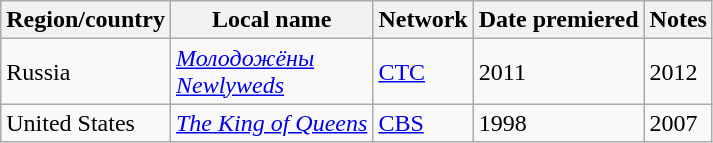<table class="wikitable">
<tr>
<th>Region/country</th>
<th>Local name</th>
<th>Network</th>
<th>Date premiered</th>
<th>Notes</th>
</tr>
<tr>
<td>Russia</td>
<td><em><a href='#'>Молодожёны</a></em><br><em><a href='#'>Newlyweds</a></em></td>
<td><a href='#'>СТС</a></td>
<td>2011</td>
<td>2012</td>
</tr>
<tr>
<td>United States</td>
<td><em><a href='#'>The King of Queens</a></em></td>
<td><a href='#'>CBS</a></td>
<td>1998</td>
<td>2007</td>
</tr>
</table>
